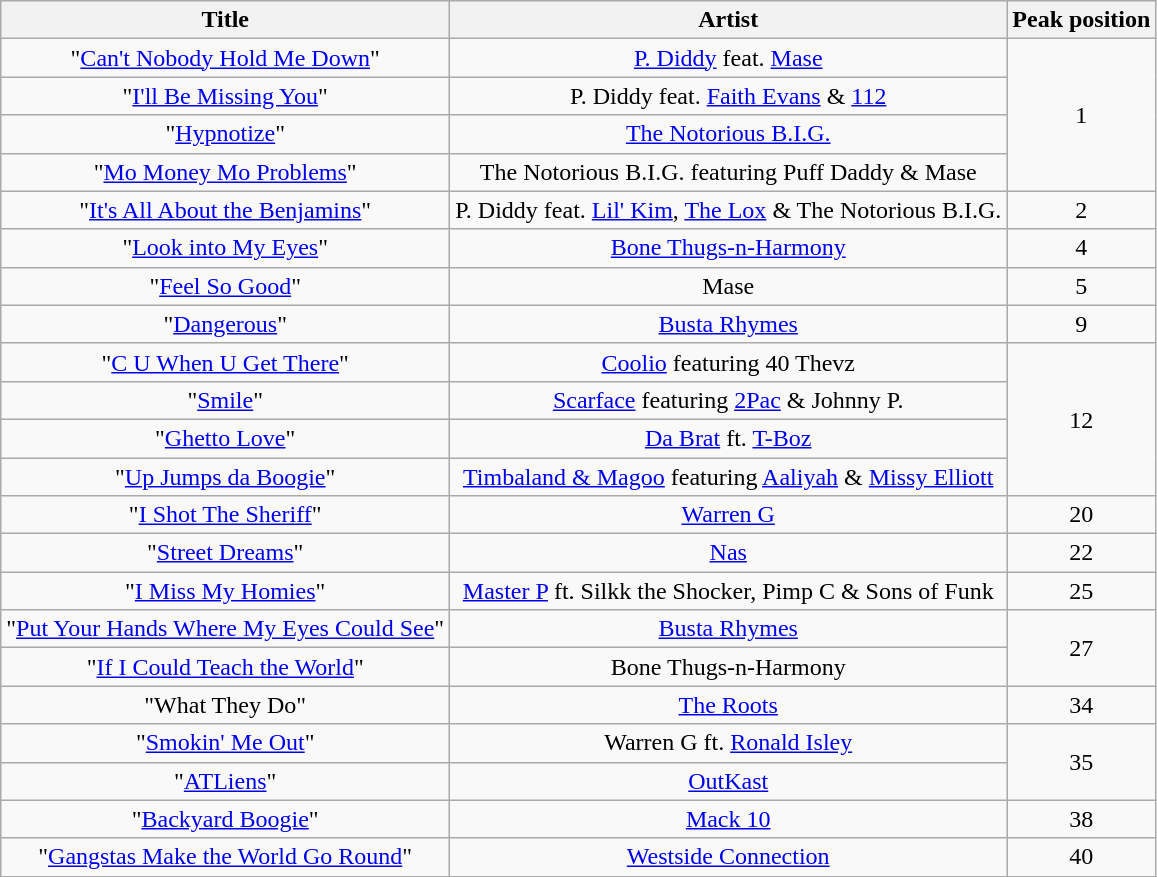<table class="wikitable sortable plainrowheaders" style="text-align:center;">
<tr>
<th scope="col">Title</th>
<th scope="col">Artist</th>
<th scope="col">Peak position</th>
</tr>
<tr>
<td>"<a href='#'>Can't Nobody Hold Me Down</a>"</td>
<td><a href='#'>P. Diddy</a> feat. <a href='#'>Mase</a></td>
<td rowspan="4">1</td>
</tr>
<tr>
<td>"<a href='#'>I'll Be Missing You</a>"</td>
<td>P. Diddy feat. <a href='#'>Faith Evans</a> & <a href='#'>112</a></td>
</tr>
<tr>
<td>"<a href='#'>Hypnotize</a>"</td>
<td><a href='#'>The Notorious B.I.G.</a></td>
</tr>
<tr>
<td>"<a href='#'>Mo Money Mo Problems</a>"</td>
<td>The Notorious B.I.G. featuring Puff Daddy & Mase</td>
</tr>
<tr>
<td>"<a href='#'>It's All About the Benjamins</a>"</td>
<td>P. Diddy feat. <a href='#'>Lil' Kim</a>, <a href='#'>The Lox</a> & The Notorious B.I.G.</td>
<td>2</td>
</tr>
<tr>
<td>"<a href='#'>Look into My Eyes</a>"</td>
<td><a href='#'>Bone Thugs-n-Harmony</a></td>
<td>4</td>
</tr>
<tr>
<td>"<a href='#'>Feel So Good</a>"</td>
<td>Mase</td>
<td>5</td>
</tr>
<tr>
<td>"<a href='#'>Dangerous</a>"</td>
<td><a href='#'>Busta Rhymes</a></td>
<td>9</td>
</tr>
<tr>
<td>"<a href='#'>C U When U Get There</a>"</td>
<td><a href='#'>Coolio</a> featuring 40 Thevz</td>
<td rowspan="4">12</td>
</tr>
<tr>
<td>"<a href='#'>Smile</a>"</td>
<td><a href='#'>Scarface</a> featuring <a href='#'>2Pac</a> & Johnny P.</td>
</tr>
<tr>
<td>"<a href='#'>Ghetto Love</a>"</td>
<td><a href='#'>Da Brat</a> ft. <a href='#'>T-Boz</a></td>
</tr>
<tr>
<td>"<a href='#'>Up Jumps da Boogie</a>"</td>
<td><a href='#'>Timbaland & Magoo</a> featuring <a href='#'>Aaliyah</a> & <a href='#'>Missy Elliott</a></td>
</tr>
<tr>
<td>"<a href='#'>I Shot The Sheriff</a>"</td>
<td><a href='#'>Warren G</a></td>
<td>20</td>
</tr>
<tr>
<td>"<a href='#'>Street Dreams</a>"</td>
<td><a href='#'>Nas</a></td>
<td>22</td>
</tr>
<tr>
<td>"<a href='#'>I Miss My Homies</a>"</td>
<td><a href='#'>Master P</a> ft. Silkk the Shocker, Pimp C & Sons of Funk</td>
<td>25</td>
</tr>
<tr>
<td>"<a href='#'>Put Your Hands Where My Eyes Could See</a>"</td>
<td><a href='#'>Busta Rhymes</a></td>
<td rowspan="2">27</td>
</tr>
<tr>
<td>"<a href='#'>If I Could Teach the World</a>"</td>
<td>Bone Thugs-n-Harmony</td>
</tr>
<tr>
<td>"What They Do"</td>
<td><a href='#'>The Roots</a></td>
<td>34</td>
</tr>
<tr>
<td>"<a href='#'>Smokin' Me Out</a>"</td>
<td>Warren G ft. <a href='#'>Ronald Isley</a></td>
<td rowspan="2">35</td>
</tr>
<tr>
<td>"<a href='#'>ATLiens</a>"</td>
<td><a href='#'>OutKast</a></td>
</tr>
<tr>
<td>"<a href='#'>Backyard Boogie</a>"</td>
<td><a href='#'>Mack 10</a></td>
<td>38</td>
</tr>
<tr>
<td>"<a href='#'>Gangstas Make the World Go Round</a>"</td>
<td><a href='#'>Westside Connection</a></td>
<td>40</td>
</tr>
</table>
